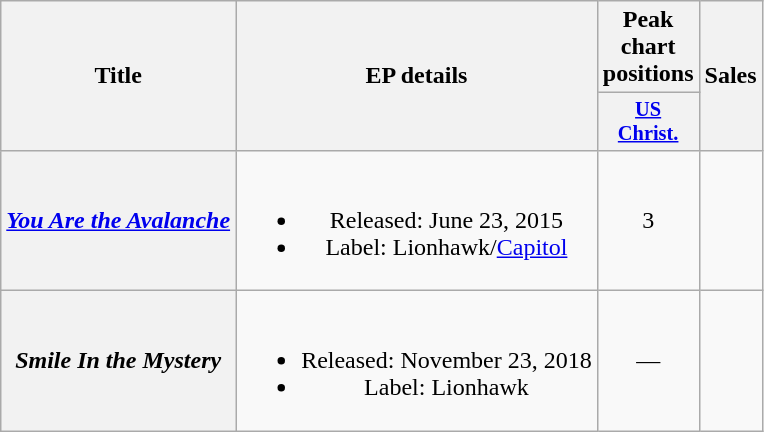<table class="wikitable plainrowheaders" style="text-align:center;">
<tr>
<th scope="col" rowspan="2">Title</th>
<th scope="col" rowspan="2">EP details</th>
<th scope="col" colspan="1">Peak chart positions</th>
<th scope="col" rowspan="2">Sales</th>
</tr>
<tr>
<th style="width:2.6em;font-size:85%;"><a href='#'>US<br>Christ.</a><br></th>
</tr>
<tr>
<th scope="row"><em><a href='#'>You Are the Avalanche</a></em></th>
<td><br><ul><li>Released: June 23, 2015</li><li>Label: Lionhawk/<a href='#'>Capitol</a></li></ul></td>
<td>3</td>
<td></td>
</tr>
<tr>
<th scope="row"><em>Smile In the Mystery</em></th>
<td><br><ul><li>Released: November 23, 2018</li><li>Label: Lionhawk</li></ul></td>
<td>—</td>
<td></td>
</tr>
</table>
